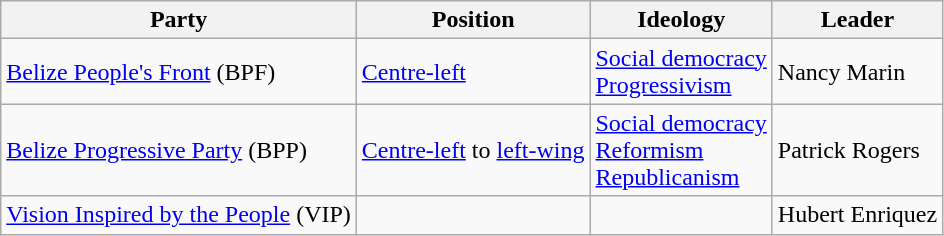<table class="wikitable">
<tr>
<th>Party</th>
<th>Position</th>
<th>Ideology</th>
<th>Leader</th>
</tr>
<tr>
<td><a href='#'>Belize People's Front</a> (BPF)</td>
<td><a href='#'>Centre-left</a></td>
<td><a href='#'>Social democracy</a><br><a href='#'>Progressivism</a></td>
<td>Nancy Marin</td>
</tr>
<tr>
<td><a href='#'>Belize Progressive Party</a> (BPP)</td>
<td><a href='#'>Centre-left</a> to <a href='#'>left-wing</a></td>
<td><a href='#'>Social democracy</a><br><a href='#'>Reformism</a><br><a href='#'>Republicanism</a></td>
<td>Patrick Rogers</td>
</tr>
<tr>
<td><a href='#'>Vision Inspired by the People</a> (VIP)</td>
<td></td>
<td></td>
<td>Hubert Enriquez</td>
</tr>
</table>
